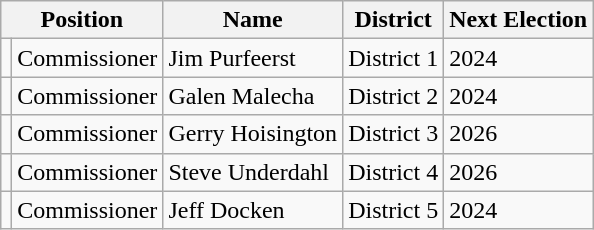<table class="wikitable">
<tr>
<th colspan="2">Position</th>
<th>Name</th>
<th>District</th>
<th>Next Election</th>
</tr>
<tr>
<td></td>
<td>Commissioner</td>
<td>Jim Purfeerst</td>
<td>District 1</td>
<td>2024</td>
</tr>
<tr>
<td></td>
<td>Commissioner</td>
<td>Galen Malecha</td>
<td>District 2</td>
<td>2024</td>
</tr>
<tr>
<td></td>
<td>Commissioner</td>
<td>Gerry Hoisington</td>
<td>District 3</td>
<td>2026</td>
</tr>
<tr>
<td></td>
<td>Commissioner</td>
<td>Steve Underdahl</td>
<td>District 4</td>
<td>2026</td>
</tr>
<tr>
<td></td>
<td>Commissioner</td>
<td>Jeff Docken</td>
<td>District 5</td>
<td>2024</td>
</tr>
</table>
